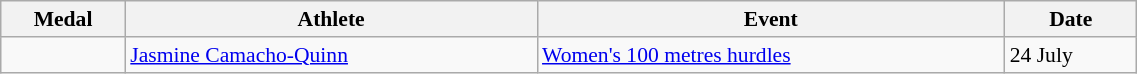<table class="wikitable" style="font-size:90%" width=60%>
<tr>
<th>Medal</th>
<th>Athlete</th>
<th>Event</th>
<th>Date</th>
</tr>
<tr>
<td></td>
<td><a href='#'>Jasmine Camacho-Quinn</a></td>
<td><a href='#'>Women's 100 metres hurdles</a></td>
<td>24 July</td>
</tr>
</table>
